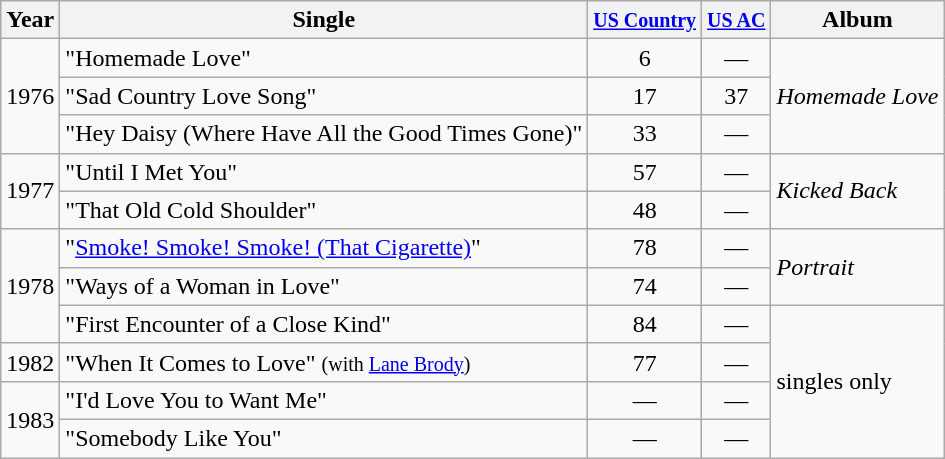<table class="wikitable">
<tr>
<th>Year</th>
<th>Single</th>
<th><small><a href='#'>US Country</a></small></th>
<th><small><a href='#'>US AC</a></small></th>
<th>Album</th>
</tr>
<tr>
<td rowspan="3">1976</td>
<td>"Homemade Love"</td>
<td align="center">6</td>
<td align="center">—</td>
<td rowspan="3"><em>Homemade Love</em></td>
</tr>
<tr>
<td>"Sad Country Love Song"</td>
<td align="center">17</td>
<td align="center">37</td>
</tr>
<tr>
<td>"Hey Daisy (Where Have All the Good Times Gone)"</td>
<td align="center">33</td>
<td align="center">—</td>
</tr>
<tr>
<td rowspan="2">1977</td>
<td>"Until I Met You"</td>
<td align="center">57</td>
<td align="center">—</td>
<td rowspan="2"><em>Kicked Back</em></td>
</tr>
<tr>
<td>"That Old Cold Shoulder"</td>
<td align="center">48</td>
<td align="center">—</td>
</tr>
<tr>
<td rowspan="3">1978</td>
<td>"<a href='#'>Smoke! Smoke! Smoke! (That Cigarette)</a>"</td>
<td align="center">78</td>
<td align="center">—</td>
<td rowspan="2"><em>Portrait</em></td>
</tr>
<tr>
<td>"Ways of a Woman in Love"</td>
<td align="center">74</td>
<td align="center">—</td>
</tr>
<tr>
<td>"First Encounter of a Close Kind"</td>
<td align="center">84</td>
<td align="center">—</td>
<td rowspan="4">singles only</td>
</tr>
<tr>
<td>1982</td>
<td>"When It Comes to Love" <small>(with <a href='#'>Lane Brody</a>)</small></td>
<td align="center">77</td>
<td align="center">—</td>
</tr>
<tr>
<td rowspan="2">1983</td>
<td>"I'd Love You to Want Me"</td>
<td align="center">—</td>
<td align="center">—</td>
</tr>
<tr>
<td>"Somebody Like You"</td>
<td align="center">—</td>
<td align="center">—</td>
</tr>
</table>
